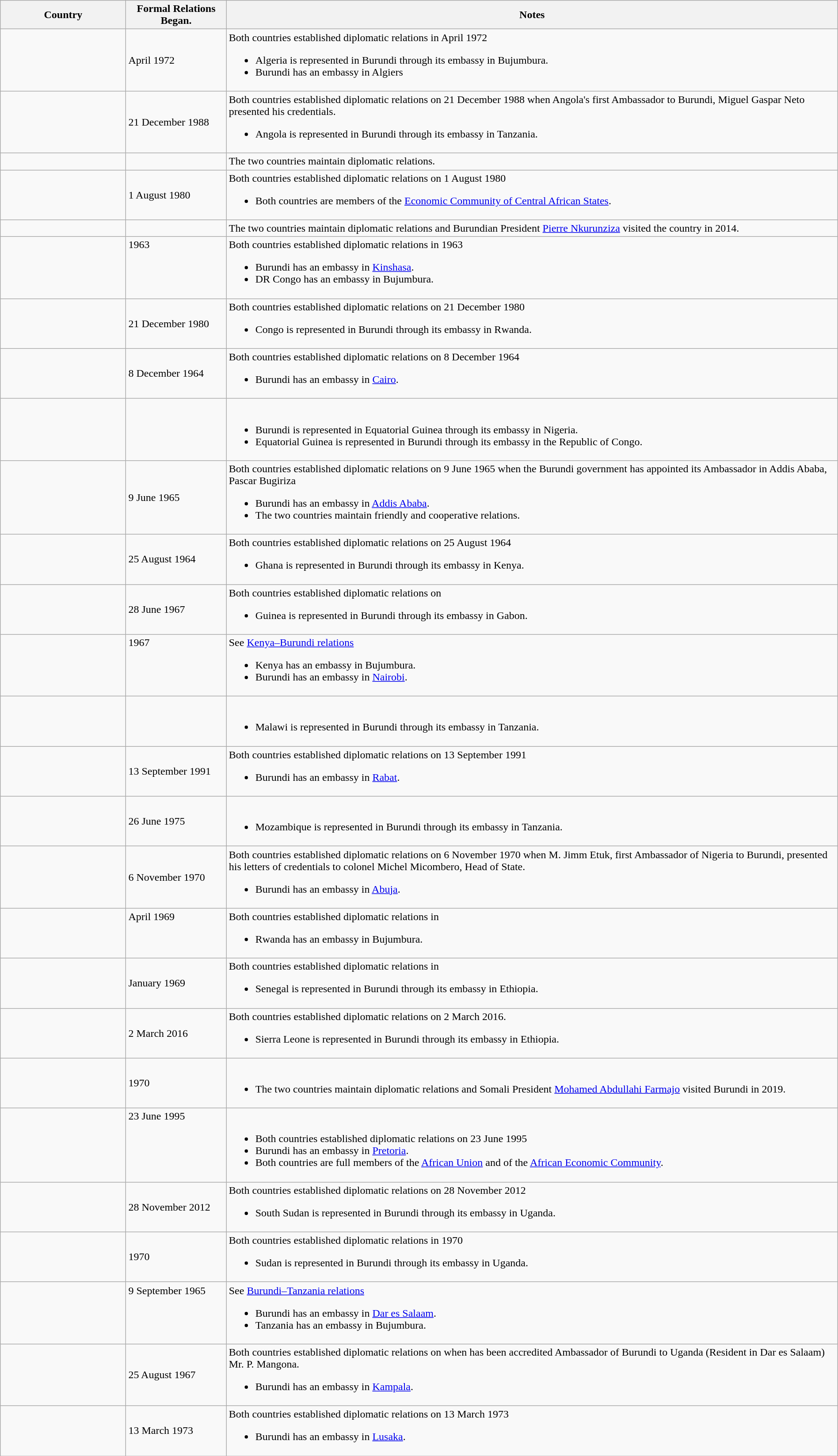<table class="wikitable sortable" style="width:100%; margin:auto;">
<tr>
<th style="width:15%;">Country</th>
<th style="width:12%;">Formal Relations Began.</th>
<th>Notes</th>
</tr>
<tr>
<td></td>
<td>April 1972</td>
<td>Both countries established diplomatic relations in April 1972<br><ul><li>Algeria is represented in Burundi through its embassy in Bujumbura.</li><li>Burundi has an embassy in Algiers</li></ul></td>
</tr>
<tr>
<td></td>
<td>21 December 1988</td>
<td>Both countries established diplomatic relations on 21 December 1988 when Angola's first Ambassador to Burundi, Miguel Gaspar Neto presented his credentials.<br><ul><li>Angola is represented in Burundi through its embassy in Tanzania.</li></ul></td>
</tr>
<tr>
<td></td>
<td></td>
<td>The two countries maintain diplomatic relations.</td>
</tr>
<tr>
<td></td>
<td>1 August 1980</td>
<td>Both countries established diplomatic relations on 1 August 1980<br><ul><li>Both countries are members of the <a href='#'>Economic Community of Central African States</a>.</li></ul></td>
</tr>
<tr>
<td></td>
<td></td>
<td>The two countries maintain diplomatic relations and Burundian President <a href='#'>Pierre Nkurunziza</a> visited the country in 2014.</td>
</tr>
<tr valign="top">
<td></td>
<td>1963</td>
<td>Both countries established diplomatic relations in 1963<br><ul><li>Burundi has an embassy in <a href='#'>Kinshasa</a>.</li><li>DR Congo has an embassy in Bujumbura.</li></ul></td>
</tr>
<tr>
<td></td>
<td>21 December 1980</td>
<td>Both countries established diplomatic relations on 21 December 1980<br><ul><li>Congo is represented in Burundi through its embassy in Rwanda.</li></ul></td>
</tr>
<tr>
<td></td>
<td>8 December 1964</td>
<td>Both countries established diplomatic relations on 8 December 1964<br><ul><li>Burundi has an embassy in <a href='#'>Cairo</a>.</li></ul></td>
</tr>
<tr>
<td></td>
<td></td>
<td><br><ul><li>Burundi is represented in Equatorial Guinea through its embassy in Nigeria.</li><li>Equatorial Guinea is represented in Burundi through its embassy in the Republic of Congo.</li></ul></td>
</tr>
<tr>
<td></td>
<td>9 June 1965</td>
<td>Both countries established diplomatic relations on 9 June 1965 when the Burundi government has appointed its Ambassador in Addis Ababa, Pascar Bugiriza<br><ul><li>Burundi has an embassy in <a href='#'>Addis Ababa</a>.</li><li>The two countries maintain friendly and cooperative relations.</li></ul></td>
</tr>
<tr>
<td></td>
<td>25 August 1964</td>
<td>Both countries established diplomatic relations on 25 August 1964<br><ul><li>Ghana is represented in Burundi through its embassy in Kenya.</li></ul></td>
</tr>
<tr>
<td></td>
<td>28 June 1967</td>
<td>Both countries established diplomatic relations on <br><ul><li>Guinea is represented in Burundi through its embassy in Gabon.</li></ul></td>
</tr>
<tr valign="top">
<td></td>
<td>1967</td>
<td>See <a href='#'>Kenya–Burundi relations</a><br><ul><li>Kenya has an embassy in Bujumbura.</li><li>Burundi has an embassy in <a href='#'>Nairobi</a>.</li></ul></td>
</tr>
<tr>
<td></td>
<td></td>
<td><br><ul><li>Malawi is represented in Burundi through its embassy in Tanzania.</li></ul></td>
</tr>
<tr>
<td></td>
<td>13 September 1991</td>
<td>Both countries established diplomatic relations on 13 September 1991<br><ul><li>Burundi has an embassy in <a href='#'>Rabat</a>.</li></ul></td>
</tr>
<tr>
<td></td>
<td>26 June 1975</td>
<td><br><ul><li>Mozambique is represented in Burundi through its embassy in Tanzania.</li></ul></td>
</tr>
<tr>
<td></td>
<td>6 November 1970</td>
<td>Both countries established diplomatic relations on 6 November 1970 when M. Jimm Etuk, first Ambassador of Nigeria to Burundi, presented his letters of credentials to colonel Michel Micombero, Head of State.<br><ul><li>Burundi has an embassy in <a href='#'>Abuja</a>.</li></ul></td>
</tr>
<tr valign="top">
<td></td>
<td>April 1969</td>
<td>Both countries established diplomatic relations in <br><ul><li>Rwanda has an embassy in Bujumbura.</li></ul></td>
</tr>
<tr>
<td></td>
<td>January 1969</td>
<td>Both countries established diplomatic relations in <br><ul><li>Senegal is represented in Burundi through its embassy in Ethiopia.</li></ul></td>
</tr>
<tr>
<td></td>
<td>2 March 2016</td>
<td>Both countries established diplomatic relations on 2 March 2016.<br><ul><li>Sierra Leone is represented in Burundi through its embassy in Ethiopia.</li></ul></td>
</tr>
<tr>
<td></td>
<td>1970</td>
<td><br><ul><li>The two countries maintain diplomatic relations and Somali President <a href='#'>Mohamed Abdullahi Farmajo</a> visited Burundi in 2019.</li></ul></td>
</tr>
<tr valign="top">
<td></td>
<td>23 June 1995</td>
<td><br><ul><li>Both countries established diplomatic relations on 23 June 1995</li><li>Burundi has an embassy in <a href='#'>Pretoria</a>.</li><li>Both countries are full members of the <a href='#'>African Union</a> and of the <a href='#'>African Economic Community</a>.</li></ul></td>
</tr>
<tr>
<td></td>
<td>28 November 2012</td>
<td>Both countries established diplomatic relations on 28 November 2012<br><ul><li>South Sudan is represented in Burundi through its embassy in Uganda.</li></ul></td>
</tr>
<tr>
<td></td>
<td>1970</td>
<td>Both countries established diplomatic relations in 1970<br><ul><li>Sudan is represented in Burundi through its embassy in Uganda.</li></ul></td>
</tr>
<tr valign="top">
<td></td>
<td>9 September 1965</td>
<td>See <a href='#'>Burundi–Tanzania relations</a><br><ul><li>Burundi has an embassy in <a href='#'>Dar es Salaam</a>.</li><li>Tanzania has an embassy in Bujumbura.</li></ul></td>
</tr>
<tr>
<td></td>
<td>25 August 1967</td>
<td>Both countries established diplomatic relations on  when has been accredited Ambassador of Burundi to Uganda (Resident in Dar es Salaam) Mr. P. Mangona.<br><ul><li>Burundi has an embassy in <a href='#'>Kampala</a>.</li></ul></td>
</tr>
<tr>
<td></td>
<td>13 March 1973</td>
<td>Both countries established diplomatic relations on 13 March 1973<br><ul><li>Burundi has an embassy in <a href='#'>Lusaka</a>.</li></ul></td>
</tr>
</table>
